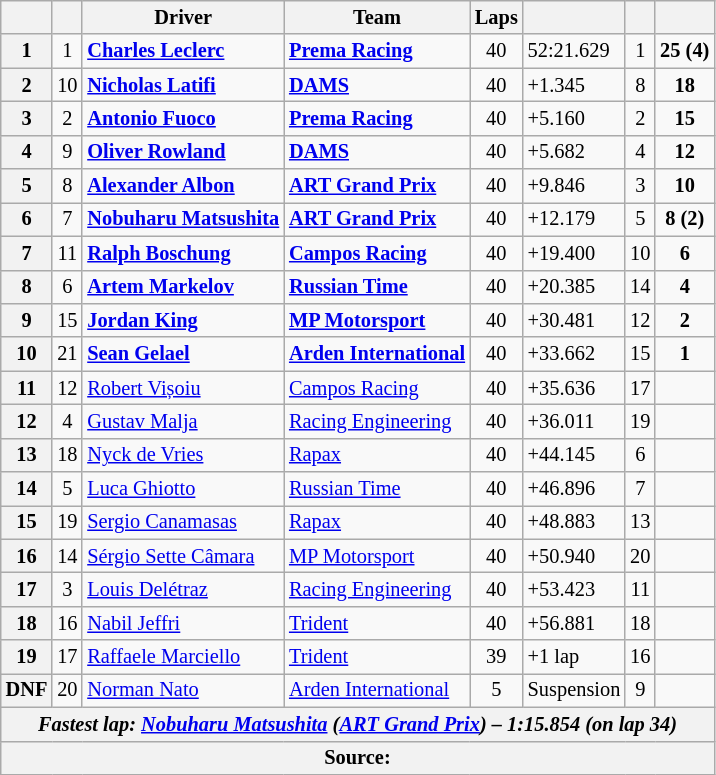<table class="wikitable" style="font-size:85%">
<tr>
<th scope="col"></th>
<th scope="col"></th>
<th scope="col">Driver</th>
<th scope="col">Team</th>
<th scope="col">Laps</th>
<th scope="col"></th>
<th scope="col"></th>
<th scope="col"></th>
</tr>
<tr>
<th scope="row">1</th>
<td align="center">1</td>
<td> <strong><a href='#'>Charles Leclerc</a></strong></td>
<td><strong><a href='#'>Prema Racing</a></strong></td>
<td align="center">40</td>
<td>52:21.629</td>
<td align="center">1</td>
<td align="center"><strong>25 (4)</strong></td>
</tr>
<tr>
<th scope="row">2</th>
<td align="center">10</td>
<td> <strong><a href='#'>Nicholas Latifi</a></strong></td>
<td><strong><a href='#'>DAMS</a></strong></td>
<td align="center">40</td>
<td>+1.345</td>
<td align="center">8</td>
<td align="center"><strong>18</strong></td>
</tr>
<tr>
<th scope="row">3</th>
<td align="center">2</td>
<td> <strong><a href='#'>Antonio Fuoco</a></strong></td>
<td><strong><a href='#'>Prema Racing</a></strong></td>
<td align="center">40</td>
<td>+5.160</td>
<td align="center">2</td>
<td align="center"><strong>15</strong></td>
</tr>
<tr>
<th scope="row">4</th>
<td align="center">9</td>
<td> <strong><a href='#'>Oliver Rowland</a></strong></td>
<td><strong><a href='#'>DAMS</a></strong></td>
<td align="center">40</td>
<td>+5.682</td>
<td align="center">4</td>
<td align="center"><strong>12</strong></td>
</tr>
<tr>
<th scope="row">5</th>
<td align="center">8</td>
<td> <strong><a href='#'>Alexander Albon</a></strong></td>
<td><strong><a href='#'>ART Grand Prix</a></strong></td>
<td align="center">40</td>
<td>+9.846</td>
<td align="center">3</td>
<td align="center"><strong>10</strong></td>
</tr>
<tr>
<th scope="row">6</th>
<td align="center">7</td>
<td> <strong><a href='#'>Nobuharu Matsushita</a></strong></td>
<td><strong><a href='#'>ART Grand Prix</a></strong></td>
<td align="center">40</td>
<td>+12.179</td>
<td align="center">5</td>
<td align="center"><strong>8 (2)</strong></td>
</tr>
<tr>
<th scope="row">7</th>
<td align="center">11</td>
<td> <strong><a href='#'>Ralph Boschung</a></strong></td>
<td><strong><a href='#'>Campos Racing</a></strong></td>
<td align="center">40</td>
<td>+19.400</td>
<td align="center">10</td>
<td align="center"><strong>6</strong></td>
</tr>
<tr>
<th scope="row">8</th>
<td align="center">6</td>
<td> <strong><a href='#'>Artem Markelov</a></strong></td>
<td><strong><a href='#'>Russian Time</a></strong></td>
<td align="center">40</td>
<td>+20.385</td>
<td align="center">14</td>
<td align="center"><strong>4</strong></td>
</tr>
<tr>
<th scope="row">9</th>
<td align="center">15</td>
<td> <strong><a href='#'>Jordan King</a></strong></td>
<td><strong><a href='#'>MP Motorsport</a></strong></td>
<td align="center">40</td>
<td>+30.481</td>
<td align="center">12</td>
<td align="center"><strong>2</strong></td>
</tr>
<tr>
<th scope="row">10</th>
<td align="center">21</td>
<td> <strong><a href='#'>Sean Gelael</a></strong></td>
<td><strong><a href='#'>Arden International</a></strong></td>
<td align="center">40</td>
<td>+33.662</td>
<td align="center">15</td>
<td align="center"><strong>1</strong></td>
</tr>
<tr>
<th scope="row">11</th>
<td align="center">12</td>
<td> <a href='#'>Robert Vișoiu</a></td>
<td><a href='#'>Campos Racing</a></td>
<td align="center">40</td>
<td>+35.636</td>
<td align="center">17</td>
<td></td>
</tr>
<tr>
<th scope="row">12</th>
<td align="center">4</td>
<td> <a href='#'>Gustav Malja</a></td>
<td><a href='#'>Racing Engineering</a></td>
<td align="center">40</td>
<td>+36.011</td>
<td align="center">19</td>
<td></td>
</tr>
<tr>
<th scope="row">13</th>
<td align="center">18</td>
<td> <a href='#'>Nyck de Vries</a></td>
<td><a href='#'>Rapax</a></td>
<td align="center">40</td>
<td>+44.145</td>
<td align="center">6</td>
<td></td>
</tr>
<tr>
<th scope="row">14</th>
<td align="center">5</td>
<td> <a href='#'>Luca Ghiotto</a></td>
<td><a href='#'>Russian Time</a></td>
<td align="center">40</td>
<td>+46.896</td>
<td align="center">7</td>
<td></td>
</tr>
<tr>
<th scope="row">15</th>
<td align="center">19</td>
<td> <a href='#'>Sergio Canamasas</a></td>
<td><a href='#'>Rapax</a></td>
<td align="center">40</td>
<td>+48.883</td>
<td align="center">13</td>
<td></td>
</tr>
<tr>
<th scope="row">16</th>
<td align="center">14</td>
<td> <a href='#'>Sérgio Sette Câmara</a></td>
<td><a href='#'>MP Motorsport</a></td>
<td align="center">40</td>
<td>+50.940</td>
<td align="center">20</td>
<td></td>
</tr>
<tr>
<th scope="row">17</th>
<td align="center">3</td>
<td> <a href='#'>Louis Delétraz</a></td>
<td><a href='#'>Racing Engineering</a></td>
<td align="center">40</td>
<td>+53.423</td>
<td align="center">11</td>
<td></td>
</tr>
<tr>
<th scope="row">18</th>
<td align="center">16</td>
<td> <a href='#'>Nabil Jeffri</a></td>
<td><a href='#'>Trident</a></td>
<td align="center">40</td>
<td>+56.881</td>
<td align="center">18</td>
<td></td>
</tr>
<tr>
<th scope="row">19</th>
<td align="center">17</td>
<td> <a href='#'>Raffaele Marciello</a></td>
<td><a href='#'>Trident</a></td>
<td align="center">39</td>
<td>+1 lap</td>
<td align="center">16</td>
<td></td>
</tr>
<tr>
<th scope="row">DNF</th>
<td align="center">20</td>
<td> <a href='#'>Norman Nato</a></td>
<td><a href='#'>Arden International</a></td>
<td align="center">5</td>
<td>Suspension</td>
<td align="center">9</td>
<td></td>
</tr>
<tr>
<th colspan="8" align="center"><em>Fastest lap:  <a href='#'>Nobuharu Matsushita</a> (<a href='#'>ART Grand Prix</a>) – 1:15.854 (on lap 34)</em></th>
</tr>
<tr>
<th colspan="8">Source:</th>
</tr>
</table>
